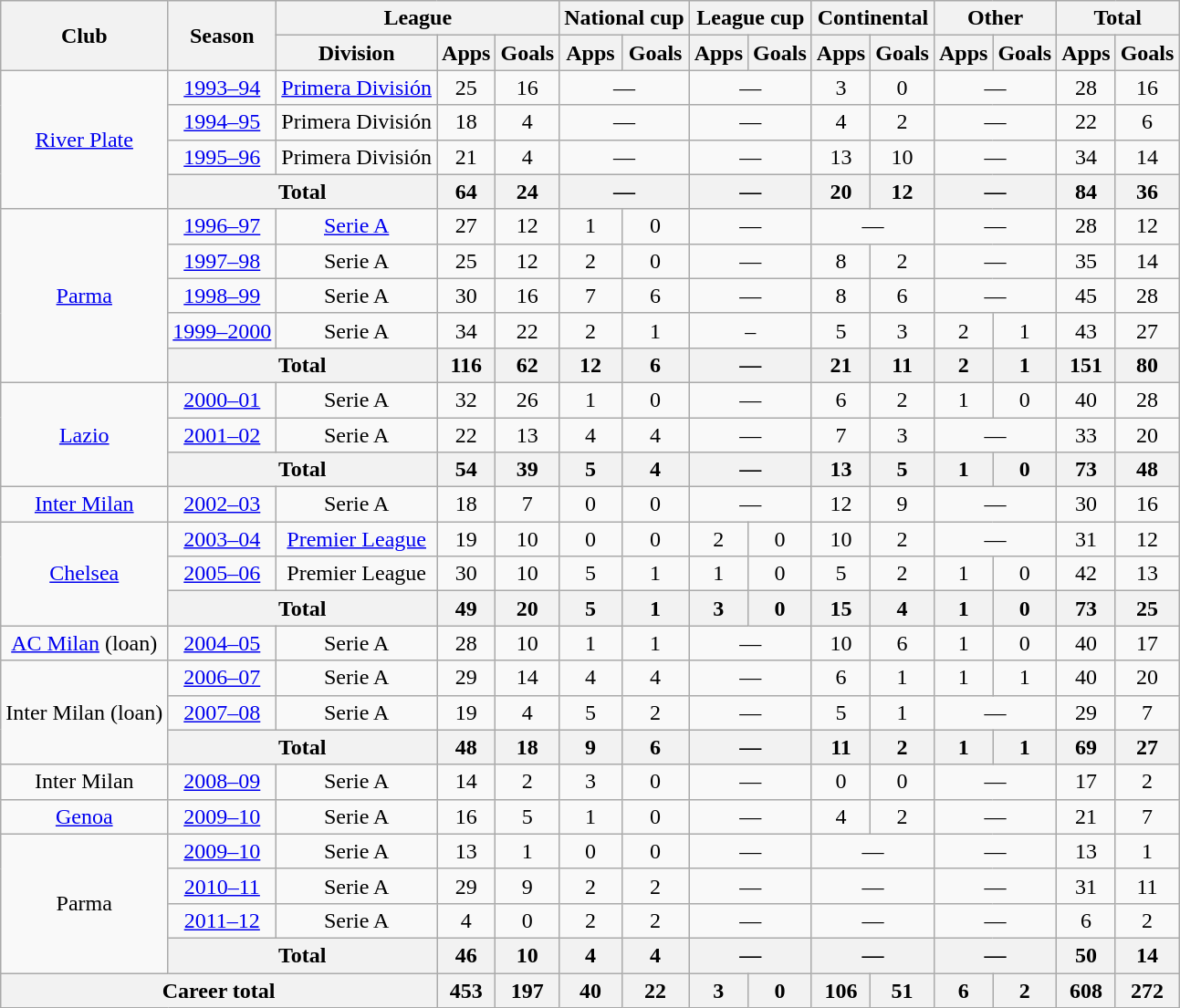<table class="wikitable" style="text-align:center">
<tr>
<th rowspan="2">Club</th>
<th rowspan="2">Season</th>
<th colspan="3">League</th>
<th colspan="2">National cup</th>
<th colspan="2">League cup</th>
<th colspan="2">Continental</th>
<th colspan="2">Other</th>
<th colspan="2">Total</th>
</tr>
<tr>
<th>Division</th>
<th>Apps</th>
<th>Goals</th>
<th>Apps</th>
<th>Goals</th>
<th>Apps</th>
<th>Goals</th>
<th>Apps</th>
<th>Goals</th>
<th>Apps</th>
<th>Goals</th>
<th>Apps</th>
<th>Goals</th>
</tr>
<tr>
<td rowspan="4"><a href='#'>River Plate</a></td>
<td><a href='#'>1993–94</a></td>
<td><a href='#'>Primera División</a></td>
<td>25</td>
<td>16</td>
<td colspan="2">—</td>
<td colspan="2">—</td>
<td>3</td>
<td>0</td>
<td colspan="2">—</td>
<td>28</td>
<td>16</td>
</tr>
<tr>
<td><a href='#'>1994–95</a></td>
<td>Primera División</td>
<td>18</td>
<td>4</td>
<td colspan="2">—</td>
<td colspan="2">—</td>
<td>4</td>
<td>2</td>
<td colspan="2">—</td>
<td>22</td>
<td>6</td>
</tr>
<tr>
<td><a href='#'>1995–96</a></td>
<td>Primera División</td>
<td>21</td>
<td>4</td>
<td colspan="2">—</td>
<td colspan="2">—</td>
<td>13</td>
<td>10</td>
<td colspan="2">—</td>
<td>34</td>
<td>14</td>
</tr>
<tr>
<th colspan="2">Total</th>
<th>64</th>
<th>24</th>
<th colspan="2">—</th>
<th colspan="2">—</th>
<th>20</th>
<th>12</th>
<th colspan="2">—</th>
<th>84</th>
<th>36</th>
</tr>
<tr>
<td rowspan=5><a href='#'>Parma</a></td>
<td><a href='#'>1996–97</a></td>
<td><a href='#'>Serie A</a></td>
<td>27</td>
<td>12</td>
<td>1</td>
<td>0</td>
<td colspan="2">—</td>
<td colspan="2">—</td>
<td colspan="2">—</td>
<td>28</td>
<td>12</td>
</tr>
<tr>
<td><a href='#'>1997–98</a></td>
<td>Serie A</td>
<td>25</td>
<td>12</td>
<td>2</td>
<td>0</td>
<td colspan="2">—</td>
<td>8</td>
<td>2</td>
<td colspan="2">—</td>
<td>35</td>
<td>14</td>
</tr>
<tr>
<td><a href='#'>1998–99</a></td>
<td>Serie A</td>
<td>30</td>
<td>16</td>
<td>7</td>
<td>6</td>
<td colspan="2">—</td>
<td>8</td>
<td>6</td>
<td colspan="2">—</td>
<td>45</td>
<td>28</td>
</tr>
<tr>
<td><a href='#'>1999–2000</a></td>
<td>Serie A</td>
<td>34</td>
<td>22</td>
<td>2</td>
<td>1</td>
<td colspan="2">–</td>
<td>5</td>
<td>3</td>
<td>2</td>
<td>1</td>
<td>43</td>
<td>27</td>
</tr>
<tr>
<th colspan="2">Total</th>
<th>116</th>
<th>62</th>
<th>12</th>
<th>6</th>
<th colspan="2">—</th>
<th>21</th>
<th>11</th>
<th>2</th>
<th>1</th>
<th>151</th>
<th>80</th>
</tr>
<tr>
<td rowspan=3><a href='#'>Lazio</a></td>
<td><a href='#'>2000–01</a></td>
<td>Serie A</td>
<td>32</td>
<td>26</td>
<td>1</td>
<td>0</td>
<td colspan="2">—</td>
<td>6</td>
<td>2</td>
<td>1</td>
<td>0</td>
<td>40</td>
<td>28</td>
</tr>
<tr>
<td><a href='#'>2001–02</a></td>
<td>Serie A</td>
<td>22</td>
<td>13</td>
<td>4</td>
<td>4</td>
<td colspan="2">—</td>
<td>7</td>
<td>3</td>
<td colspan="2">—</td>
<td>33</td>
<td>20</td>
</tr>
<tr>
<th colspan="2">Total</th>
<th>54</th>
<th>39</th>
<th>5</th>
<th>4</th>
<th colspan="2">—</th>
<th>13</th>
<th>5</th>
<th>1</th>
<th>0</th>
<th>73</th>
<th>48</th>
</tr>
<tr>
<td><a href='#'>Inter Milan</a></td>
<td><a href='#'>2002–03</a></td>
<td>Serie A</td>
<td>18</td>
<td>7</td>
<td>0</td>
<td>0</td>
<td colspan="2">—</td>
<td>12</td>
<td>9</td>
<td colspan="2">—</td>
<td>30</td>
<td>16</td>
</tr>
<tr>
<td rowspan="3"><a href='#'>Chelsea</a></td>
<td><a href='#'>2003–04</a></td>
<td><a href='#'>Premier League</a></td>
<td>19</td>
<td>10</td>
<td>0</td>
<td>0</td>
<td>2</td>
<td>0</td>
<td>10</td>
<td>2</td>
<td colspan="2">—</td>
<td>31</td>
<td>12</td>
</tr>
<tr>
<td><a href='#'>2005–06</a></td>
<td>Premier League</td>
<td>30</td>
<td>10</td>
<td>5</td>
<td>1</td>
<td>1</td>
<td>0</td>
<td>5</td>
<td>2</td>
<td>1</td>
<td>0</td>
<td>42</td>
<td>13</td>
</tr>
<tr>
<th colspan="2">Total</th>
<th>49</th>
<th>20</th>
<th>5</th>
<th>1</th>
<th>3</th>
<th>0</th>
<th>15</th>
<th>4</th>
<th>1</th>
<th>0</th>
<th>73</th>
<th>25</th>
</tr>
<tr>
<td><a href='#'>AC Milan</a> (loan)</td>
<td><a href='#'>2004–05</a></td>
<td>Serie A</td>
<td>28</td>
<td>10</td>
<td>1</td>
<td>1</td>
<td colspan="2">—</td>
<td>10</td>
<td>6</td>
<td>1</td>
<td>0</td>
<td>40</td>
<td>17</td>
</tr>
<tr>
<td rowspan="3">Inter Milan (loan)</td>
<td><a href='#'>2006–07</a></td>
<td>Serie A</td>
<td>29</td>
<td>14</td>
<td>4</td>
<td>4</td>
<td colspan="2">—</td>
<td>6</td>
<td>1</td>
<td>1</td>
<td>1</td>
<td>40</td>
<td>20</td>
</tr>
<tr>
<td><a href='#'>2007–08</a></td>
<td>Serie A</td>
<td>19</td>
<td>4</td>
<td>5</td>
<td>2</td>
<td colspan="2">—</td>
<td>5</td>
<td>1</td>
<td colspan="2">—</td>
<td>29</td>
<td>7</td>
</tr>
<tr>
<th colspan="2">Total</th>
<th>48</th>
<th>18</th>
<th>9</th>
<th>6</th>
<th colspan="2">—</th>
<th>11</th>
<th>2</th>
<th>1</th>
<th>1</th>
<th>69</th>
<th>27</th>
</tr>
<tr>
<td>Inter Milan</td>
<td><a href='#'>2008–09</a></td>
<td>Serie A</td>
<td>14</td>
<td>2</td>
<td>3</td>
<td>0</td>
<td colspan="2">—</td>
<td>0</td>
<td>0</td>
<td colspan="2">—</td>
<td>17</td>
<td>2</td>
</tr>
<tr>
<td><a href='#'>Genoa</a></td>
<td><a href='#'>2009–10</a></td>
<td>Serie A</td>
<td>16</td>
<td>5</td>
<td>1</td>
<td>0</td>
<td colspan="2">—</td>
<td>4</td>
<td>2</td>
<td colspan="2">—</td>
<td>21</td>
<td>7</td>
</tr>
<tr>
<td rowspan="4">Parma</td>
<td><a href='#'>2009–10</a></td>
<td>Serie A</td>
<td>13</td>
<td>1</td>
<td>0</td>
<td>0</td>
<td colspan="2">—</td>
<td colspan="2">—</td>
<td colspan="2">—</td>
<td>13</td>
<td>1</td>
</tr>
<tr>
<td><a href='#'>2010–11</a></td>
<td>Serie A</td>
<td>29</td>
<td>9</td>
<td>2</td>
<td>2</td>
<td colspan="2">—</td>
<td colspan="2">—</td>
<td colspan="2">—</td>
<td>31</td>
<td>11</td>
</tr>
<tr>
<td><a href='#'>2011–12</a></td>
<td>Serie A</td>
<td>4</td>
<td>0</td>
<td>2</td>
<td>2</td>
<td colspan="2">—</td>
<td colspan="2">—</td>
<td colspan="2">—</td>
<td>6</td>
<td>2</td>
</tr>
<tr>
<th colspan="2">Total</th>
<th>46</th>
<th>10</th>
<th>4</th>
<th>4</th>
<th colspan="2">—</th>
<th colspan="2">—</th>
<th colspan="2">—</th>
<th>50</th>
<th>14</th>
</tr>
<tr>
<th colspan="3">Career total</th>
<th>453</th>
<th>197</th>
<th>40</th>
<th>22</th>
<th>3</th>
<th>0</th>
<th>106</th>
<th>51</th>
<th>6</th>
<th>2</th>
<th>608</th>
<th>272</th>
</tr>
</table>
